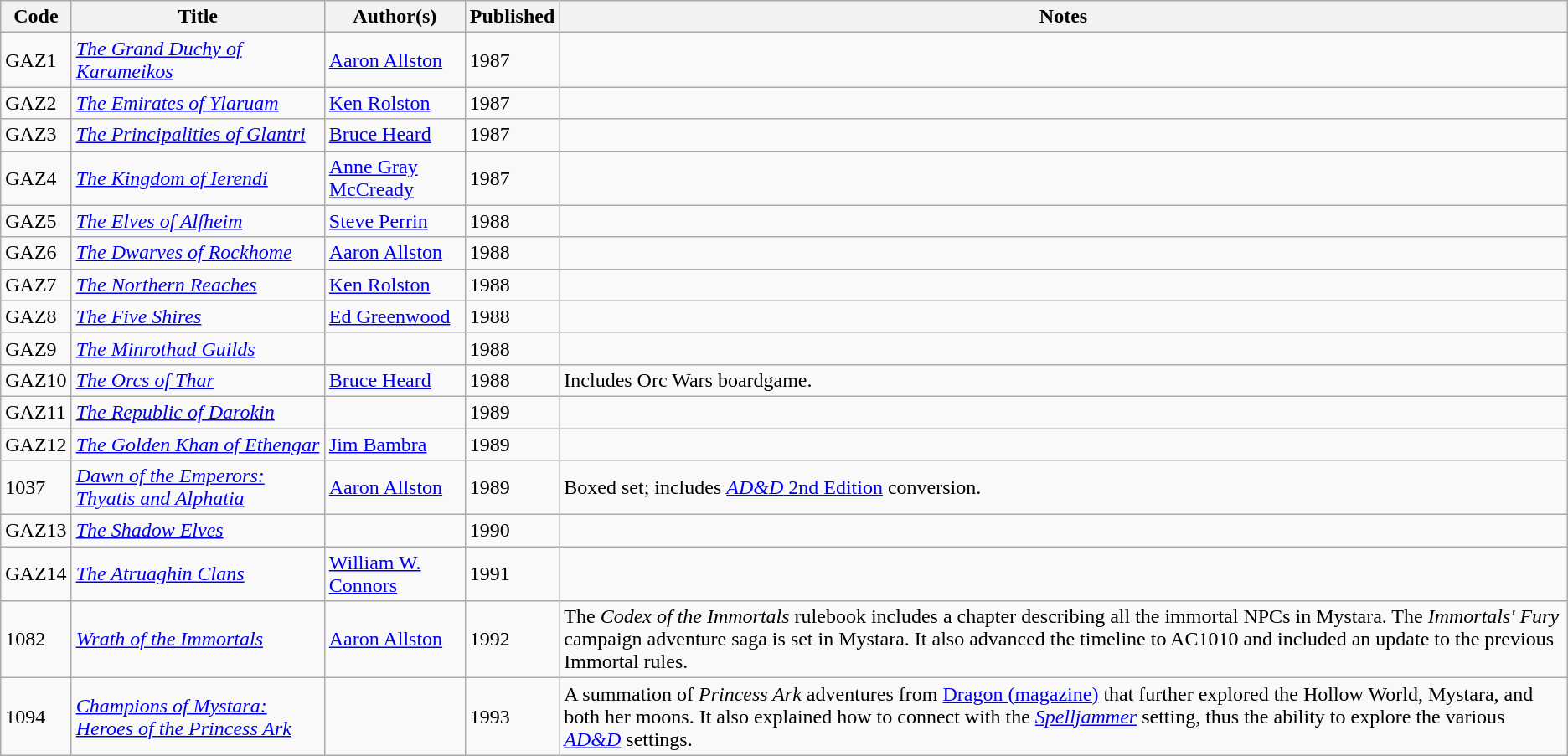<table class="wikitable">
<tr>
<th>Code</th>
<th>Title</th>
<th>Author(s)</th>
<th>Published</th>
<th>Notes</th>
</tr>
<tr>
<td>GAZ1</td>
<td><em><a href='#'>The Grand Duchy of Karameikos</a></em></td>
<td><a href='#'>Aaron Allston</a></td>
<td>1987</td>
<td> </td>
</tr>
<tr>
<td>GAZ2</td>
<td><em><a href='#'>The Emirates of Ylaruam</a></em></td>
<td><a href='#'>Ken Rolston</a></td>
<td>1987</td>
<td> </td>
</tr>
<tr>
<td>GAZ3</td>
<td><em><a href='#'>The Principalities of Glantri</a></em></td>
<td><a href='#'>Bruce Heard</a></td>
<td>1987</td>
<td> </td>
</tr>
<tr>
<td>GAZ4</td>
<td><em><a href='#'>The Kingdom of Ierendi</a></em></td>
<td><a href='#'>Anne Gray McCready</a></td>
<td>1987</td>
<td> </td>
</tr>
<tr>
<td>GAZ5</td>
<td><em><a href='#'>The Elves of Alfheim</a></em></td>
<td><a href='#'>Steve Perrin</a></td>
<td>1988</td>
<td> </td>
</tr>
<tr>
<td>GAZ6</td>
<td><em><a href='#'>The Dwarves of Rockhome</a></em></td>
<td><a href='#'>Aaron Allston</a></td>
<td>1988</td>
<td> </td>
</tr>
<tr>
<td>GAZ7</td>
<td><em><a href='#'>The Northern Reaches</a></em></td>
<td><a href='#'>Ken Rolston</a></td>
<td>1988</td>
<td> </td>
</tr>
<tr>
<td>GAZ8</td>
<td><em><a href='#'>The Five Shires</a></em></td>
<td><a href='#'>Ed Greenwood</a></td>
<td>1988</td>
<td> </td>
</tr>
<tr>
<td>GAZ9</td>
<td><em><a href='#'>The Minrothad Guilds</a></em></td>
<td></td>
<td>1988</td>
<td> </td>
</tr>
<tr>
<td>GAZ10</td>
<td><em><a href='#'>The Orcs of Thar</a></em></td>
<td><a href='#'>Bruce Heard</a></td>
<td>1988</td>
<td>Includes Orc Wars boardgame.</td>
</tr>
<tr>
<td>GAZ11</td>
<td><em><a href='#'>The Republic of Darokin</a></em></td>
<td></td>
<td>1989</td>
<td> </td>
</tr>
<tr>
<td>GAZ12</td>
<td><em><a href='#'>The Golden Khan of Ethengar</a></em></td>
<td><a href='#'>Jim Bambra</a></td>
<td>1989</td>
<td> </td>
</tr>
<tr>
<td>1037</td>
<td><em><a href='#'>Dawn of the Emperors: Thyatis and Alphatia</a></em></td>
<td><a href='#'>Aaron Allston</a></td>
<td>1989</td>
<td>Boxed set; includes <a href='#'><em>AD&D</em> 2nd Edition</a> conversion.</td>
</tr>
<tr>
<td>GAZ13</td>
<td><em><a href='#'>The Shadow Elves</a></em></td>
<td></td>
<td>1990</td>
<td> </td>
</tr>
<tr>
<td>GAZ14</td>
<td><em><a href='#'>The Atruaghin Clans</a></em></td>
<td><a href='#'>William W. Connors</a></td>
<td>1991</td>
<td> </td>
</tr>
<tr>
<td>1082</td>
<td><em><a href='#'>Wrath of the Immortals</a></em></td>
<td><a href='#'>Aaron Allston</a></td>
<td>1992</td>
<td>The <em>Codex of the Immortals</em> rulebook includes a chapter describing all the immortal NPCs in Mystara. The <em>Immortals' Fury</em> campaign adventure saga is set in Mystara. It also advanced the timeline to AC1010 and included an update to the previous Immortal rules.</td>
</tr>
<tr>
<td>1094</td>
<td><em><a href='#'>Champions of Mystara: Heroes of the Princess Ark</a></em></td>
<td></td>
<td>1993</td>
<td>A summation of <em>Princess Ark</em> adventures from <a href='#'>Dragon (magazine)</a> that further explored the Hollow World, Mystara, and both her moons. It also explained how to connect with the <em><a href='#'>Spelljammer</a></em> setting, thus the ability to explore the various <a href='#'><em>AD&D</em></a> settings.</td>
</tr>
</table>
